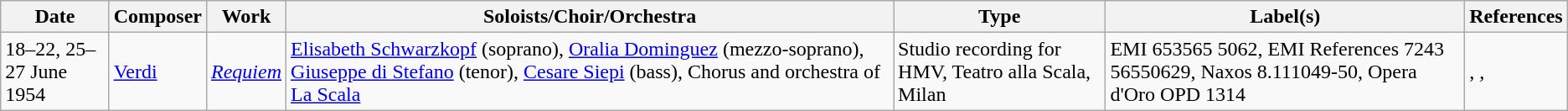<table class="wikitable">
<tr>
<th>Date</th>
<th>Composer</th>
<th>Work</th>
<th>Soloists/Choir/Orchestra</th>
<th>Type</th>
<th>Label(s)</th>
<th>References</th>
</tr>
<tr>
<td>18–22, 25–27 June 1954</td>
<td><a href='#'>Verdi</a></td>
<td><em><a href='#'>Requiem</a></em></td>
<td><a href='#'>Elisabeth Schwarzkopf</a> (soprano), <a href='#'>Oralia Dominguez</a> (mezzo-soprano), <a href='#'>Giuseppe di Stefano</a> (tenor), <a href='#'>Cesare Siepi</a> (bass), Chorus and orchestra of <a href='#'>La Scala</a></td>
<td>Studio recording for HMV, Teatro alla Scala, Milan</td>
<td>EMI 653565 5062, EMI References 7243 56550629, Naxos 8.111049-50, Opera d'Oro OPD 1314</td>
<td>, , </td>
</tr>
</table>
